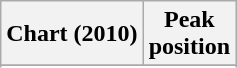<table class="wikitable sortable plainrowheaders">
<tr>
<th scope="col">Chart (2010)</th>
<th scope="col">Peak<br>position</th>
</tr>
<tr>
</tr>
<tr>
</tr>
<tr>
</tr>
</table>
